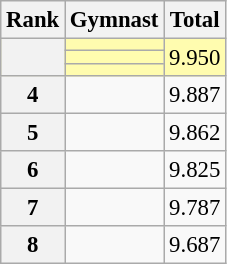<table class="wikitable sortable" style="text-align:center; font-size:95%">
<tr>
<th scope=col>Rank</th>
<th scope=col>Gymnast</th>
<th scope=col>Total</th>
</tr>
<tr bgcolor=fffcaf>
<th rowspan="3" scope=row style="text-align:center"></th>
<td align=left></td>
<td rowspan="3">9.950</td>
</tr>
<tr bgcolor=fffcaf>
<td align=left></td>
</tr>
<tr bgcolor=fffcaf>
<td align=left></td>
</tr>
<tr>
<th scope=row style="text-align:center">4</th>
<td align=left></td>
<td>9.887</td>
</tr>
<tr>
<th scope=row style="text-align:center">5</th>
<td align=left></td>
<td>9.862</td>
</tr>
<tr>
<th scope=row style="text-align:center">6</th>
<td align=left></td>
<td>9.825</td>
</tr>
<tr>
<th scope=row style="text-align:center">7</th>
<td align=left></td>
<td>9.787</td>
</tr>
<tr>
<th scope=row style="text-align:center">8</th>
<td align=left></td>
<td>9.687</td>
</tr>
</table>
